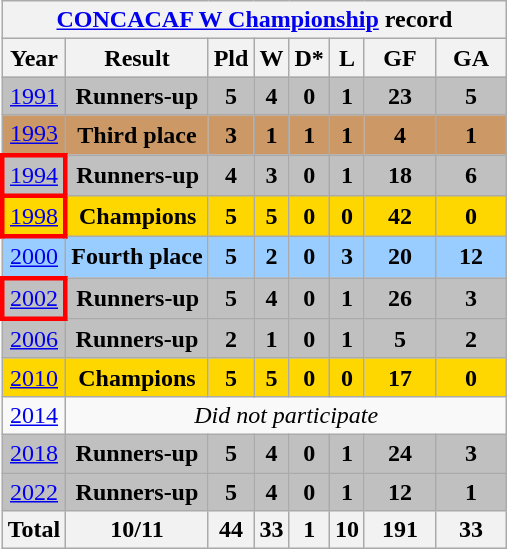<table class="wikitable" style="text-align: center;">
<tr>
<th colspan=8><a href='#'>CONCACAF W Championship</a> record</th>
</tr>
<tr>
<th>Year</th>
<th>Result</th>
<th>Pld</th>
<th>W</th>
<th>D*</th>
<th>L</th>
<th width=40>GF</th>
<th width=40>GA</th>
</tr>
<tr style="background:silver;">
<td> <a href='#'>1991</a></td>
<td><strong>Runners-up</strong></td>
<td><strong>5</strong></td>
<td><strong>4</strong></td>
<td><strong>0</strong></td>
<td><strong>1</strong></td>
<td><strong>23</strong></td>
<td><strong>5</strong></td>
</tr>
<tr style="background:#c96;">
<td> <a href='#'>1993</a></td>
<td><strong>Third place</strong></td>
<td><strong>3</strong></td>
<td><strong>1</strong></td>
<td><strong>1</strong></td>
<td><strong>1</strong></td>
<td><strong>4</strong></td>
<td><strong>1</strong></td>
</tr>
<tr style="background:silver;">
<td style="border: 3px solid red"> <a href='#'>1994</a></td>
<td><strong>Runners-up</strong></td>
<td><strong>4</strong></td>
<td><strong>3</strong></td>
<td><strong>0</strong></td>
<td><strong>1</strong></td>
<td><strong>18</strong></td>
<td><strong>6</strong></td>
</tr>
<tr style="background:gold;">
<td style="border: 3px solid red"> <a href='#'>1998</a></td>
<td><strong>Champions</strong></td>
<td><strong>5</strong></td>
<td><strong>5</strong></td>
<td><strong>0</strong></td>
<td><strong>0</strong></td>
<td><strong>42</strong></td>
<td><strong>0</strong></td>
</tr>
<tr style="background:#9acdff;">
<td> <a href='#'>2000</a></td>
<td><strong>Fourth place</strong></td>
<td><strong>5</strong></td>
<td><strong>2</strong></td>
<td><strong>0</strong></td>
<td><strong>3</strong></td>
<td><strong>20</strong></td>
<td><strong>12</strong></td>
</tr>
<tr style="background:silver;">
<td style="border: 3px solid red"> <a href='#'>2002</a></td>
<td><strong>Runners-up</strong></td>
<td><strong>5</strong></td>
<td><strong>4</strong></td>
<td><strong>0</strong></td>
<td><strong>1</strong></td>
<td><strong>26</strong></td>
<td><strong>3</strong></td>
</tr>
<tr style="background:silver;">
<td> <a href='#'>2006</a></td>
<td><strong>Runners-up</strong></td>
<td><strong>2</strong></td>
<td><strong>1</strong></td>
<td><strong>0</strong></td>
<td><strong>1</strong></td>
<td><strong>5</strong></td>
<td><strong>2</strong></td>
</tr>
<tr style="background:gold;">
<td> <a href='#'>2010</a></td>
<td><strong>Champions</strong></td>
<td><strong>5</strong></td>
<td><strong>5</strong></td>
<td><strong>0</strong></td>
<td><strong>0</strong></td>
<td><strong>17</strong></td>
<td><strong>0</strong></td>
</tr>
<tr>
<td> <a href='#'>2014</a></td>
<td colspan=7><em>Did not participate</em></td>
</tr>
<tr style="background:silver;">
<td> <a href='#'>2018</a></td>
<td><strong>Runners-up</strong></td>
<td><strong>5</strong></td>
<td><strong>4</strong></td>
<td><strong>0</strong></td>
<td><strong>1</strong></td>
<td><strong>24</strong></td>
<td><strong>3</strong></td>
</tr>
<tr style="background:silver;">
<td> <a href='#'>2022</a></td>
<td><strong>Runners-up</strong></td>
<td><strong>5</strong></td>
<td><strong>4</strong></td>
<td><strong>0</strong></td>
<td><strong>1</strong></td>
<td><strong>12</strong></td>
<td><strong>1</strong></td>
</tr>
<tr>
<th>Total</th>
<th>10/11</th>
<th>44</th>
<th>33</th>
<th>1</th>
<th>10</th>
<th>191</th>
<th>33</th>
</tr>
</table>
